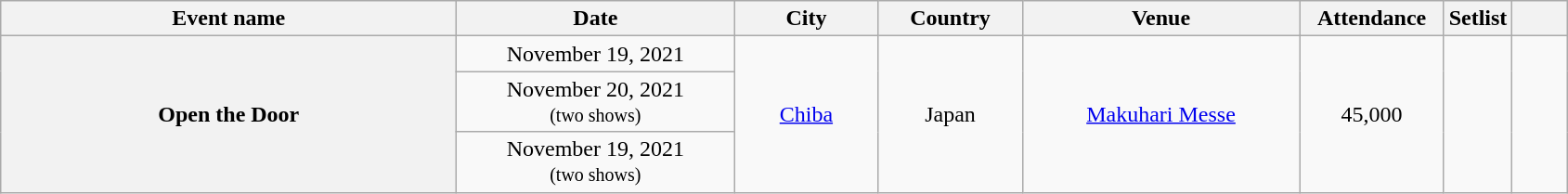<table class="wikitable plainrowheaders" style="text-align:center;">
<tr>
<th scope="col" style="width:20em;">Event name</th>
<th scope="col" style="width:12em;">Date</th>
<th scope="col" style="width:6em;">City</th>
<th scope="col" style="width:6em;">Country</th>
<th scope="col" style="width:12em;">Venue</th>
<th scope="col" style="width:6em;">Attendance</th>
<th scope="col">Setlist</th>
<th scope="col" style="width:2em;"></th>
</tr>
<tr>
<th scope="rowgroup" rowspan="3">Open the Door</th>
<td>November 19, 2021</td>
<td rowspan=3><a href='#'>Chiba</a></td>
<td rowspan=3>Japan</td>
<td rowspan=3><a href='#'>Makuhari Messe</a></td>
<td rowspan=3>45,000</td>
<td rowspan=3></td>
<td rowspan=3></td>
</tr>
<tr>
<td>November 20, 2021<br> <small>(two shows)</small></td>
</tr>
<tr>
<td>November 19, 2021<br> <small>(two shows)</small></td>
</tr>
</table>
